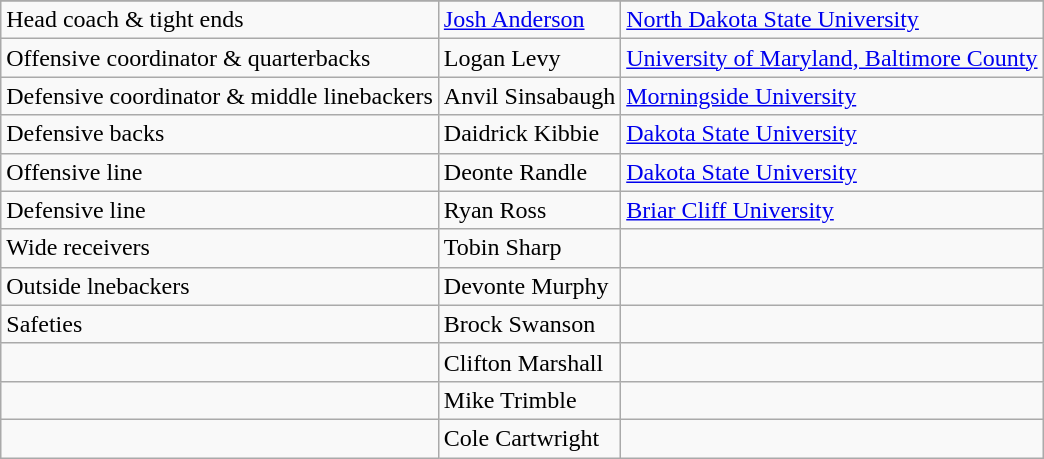<table class="wikitable">
<tr>
</tr>
<tr>
<td>Head coach & tight ends</td>
<td><a href='#'>Josh Anderson</a></td>
<td><a href='#'>North Dakota State University</a></td>
</tr>
<tr>
<td>Offensive coordinator & quarterbacks</td>
<td>Logan Levy</td>
<td><a href='#'>University of Maryland, Baltimore County</a></td>
</tr>
<tr>
<td>Defensive coordinator & middle linebackers</td>
<td>Anvil Sinsabaugh</td>
<td><a href='#'>Morningside University</a></td>
</tr>
<tr>
<td>Defensive backs</td>
<td>Daidrick Kibbie</td>
<td><a href='#'>Dakota State University</a></td>
</tr>
<tr>
<td>Offensive line</td>
<td>Deonte Randle</td>
<td><a href='#'>Dakota State University</a></td>
</tr>
<tr>
<td>Defensive line</td>
<td>Ryan Ross</td>
<td><a href='#'>Briar Cliff University</a></td>
</tr>
<tr>
<td>Wide receivers</td>
<td>Tobin Sharp</td>
<td></td>
</tr>
<tr>
<td>Outside lnebackers</td>
<td>Devonte Murphy</td>
<td></td>
</tr>
<tr>
<td>Safeties</td>
<td>Brock Swanson</td>
<td></td>
</tr>
<tr>
<td></td>
<td>Clifton Marshall</td>
<td></td>
</tr>
<tr>
<td></td>
<td>Mike Trimble</td>
<td></td>
</tr>
<tr>
<td></td>
<td>Cole Cartwright</td>
<td></td>
</tr>
</table>
